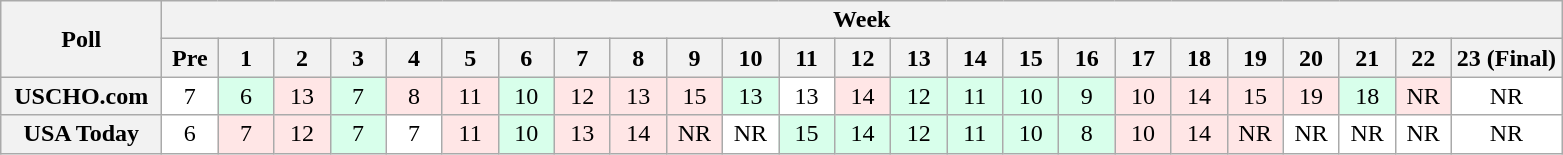<table class="wikitable" style="white-space:nowrap;">
<tr>
<th scope="col" width="100" rowspan="2">Poll</th>
<th colspan="25">Week</th>
</tr>
<tr>
<th scope="col" width="30">Pre</th>
<th scope="col" width="30">1</th>
<th scope="col" width="30">2</th>
<th scope="col" width="30">3</th>
<th scope="col" width="30">4</th>
<th scope="col" width="30">5</th>
<th scope="col" width="30">6</th>
<th scope="col" width="30">7</th>
<th scope="col" width="30">8</th>
<th scope="col" width="30">9</th>
<th scope="col" width="30">10</th>
<th scope="col" width="30">11</th>
<th scope="col" width="30">12</th>
<th scope="col" width="30">13</th>
<th scope="col" width="30">14</th>
<th scope="col" width="30">15</th>
<th scope="col" width="30">16</th>
<th scope="col" width="30">17</th>
<th scope="col" width="30">18</th>
<th scope="col" width="30">19</th>
<th scope="col" width="30">20</th>
<th scope="col" width="30">21</th>
<th scope="col" width="30">22</th>
<th scope="col" width="30">23 (Final)</th>
</tr>
<tr style="text-align:center;">
<th>USCHO.com</th>
<td bgcolor=FFFFFF>7</td>
<td bgcolor=D8FFEB>6</td>
<td bgcolor=FFE6E6>13</td>
<td bgcolor=D8FFEB>7</td>
<td bgcolor=FFE6E6>8</td>
<td bgcolor=FFE6E6>11</td>
<td bgcolor=D8FFEB>10</td>
<td bgcolor=FFE6E6>12</td>
<td bgcolor=FFE6E6>13</td>
<td bgcolor=FFE6E6>15</td>
<td bgcolor=D8FFEB>13</td>
<td bgcolor=FFFFFF>13</td>
<td bgcolor=FFE6E6>14</td>
<td bgcolor=D8FFEB>12</td>
<td bgcolor=D8FFEB>11</td>
<td bgcolor=D8FFEB>10</td>
<td bgcolor=D8FFEB>9</td>
<td bgcolor=FFE6E6>10</td>
<td bgcolor=FFE6E6>14</td>
<td bgcolor=FFE6E6>15</td>
<td bgcolor=FFE6E6>19</td>
<td bgcolor=D8FFEB>18</td>
<td bgcolor=FFE6E6>NR</td>
<td bgcolor=FFFFFF>NR</td>
</tr>
<tr style="text-align:center;">
<th>USA Today</th>
<td bgcolor=FFFFFF>6</td>
<td bgcolor=FFE6E6>7</td>
<td bgcolor=FFE6E6>12</td>
<td bgcolor=D8FFEB>7</td>
<td bgcolor=FFFFFF>7</td>
<td bgcolor=FFE6E6>11</td>
<td bgcolor=D8FFEB>10</td>
<td bgcolor=FFE6E6>13</td>
<td bgcolor=FFE6E6>14</td>
<td bgcolor=FFE6E6>NR</td>
<td bgcolor=FFFFFF>NR</td>
<td bgcolor=D8FFEB>15</td>
<td bgcolor=D8FFEB>14</td>
<td bgcolor=D8FFEB>12</td>
<td bgcolor=D8FFEB>11</td>
<td bgcolor=D8FFEB>10</td>
<td bgcolor=D8FFEB>8</td>
<td bgcolor=FFE6E6>10</td>
<td bgcolor=FFE6E6>14</td>
<td bgcolor=FFE6E6>NR</td>
<td bgcolor=FFFFFF>NR</td>
<td bgcolor=FFFFFF>NR</td>
<td bgcolor=FFFFFF>NR</td>
<td bgcolor=FFFFFF>NR</td>
</tr>
</table>
